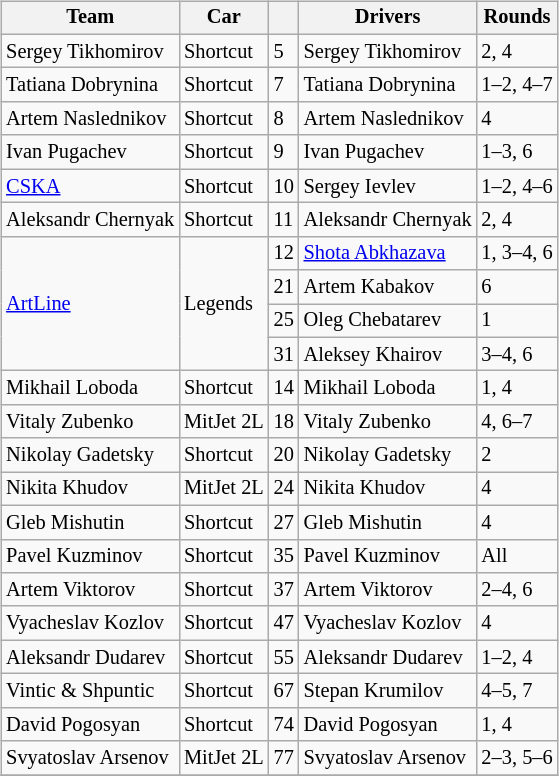<table>
<tr>
<td><br><table class="wikitable" style="font-size: 85%">
<tr>
<th>Team</th>
<th>Car</th>
<th></th>
<th>Drivers</th>
<th>Rounds</th>
</tr>
<tr>
<td>Sergey Tikhomirov</td>
<td>Shortcut</td>
<td>5</td>
<td>Sergey Tikhomirov</td>
<td>2, 4</td>
</tr>
<tr>
<td>Tatiana Dobrynina</td>
<td>Shortcut</td>
<td>7</td>
<td>Tatiana Dobrynina</td>
<td>1–2, 4–7</td>
</tr>
<tr>
<td>Artem Naslednikov</td>
<td>Shortcut</td>
<td>8</td>
<td>Artem Naslednikov</td>
<td>4</td>
</tr>
<tr>
<td>Ivan Pugachev</td>
<td>Shortcut</td>
<td>9</td>
<td>Ivan Pugachev</td>
<td>1–3, 6</td>
</tr>
<tr>
<td><a href='#'>CSKA</a></td>
<td>Shortcut</td>
<td>10</td>
<td>Sergey Ievlev</td>
<td>1–2, 4–6</td>
</tr>
<tr>
<td>Aleksandr Chernyak</td>
<td>Shortcut</td>
<td>11</td>
<td>Aleksandr Chernyak</td>
<td>2, 4</td>
</tr>
<tr>
<td rowspan=4><a href='#'>ArtLine</a></td>
<td rowspan=4>Legends</td>
<td>12</td>
<td><a href='#'>Shota Abkhazava</a></td>
<td>1, 3–4, 6</td>
</tr>
<tr>
<td>21</td>
<td>Artem Kabakov</td>
<td>6</td>
</tr>
<tr>
<td>25</td>
<td>Oleg Chebatarev</td>
<td>1</td>
</tr>
<tr>
<td>31</td>
<td>Aleksey Khairov</td>
<td>3–4, 6</td>
</tr>
<tr>
<td>Mikhail Loboda</td>
<td>Shortcut</td>
<td>14</td>
<td>Mikhail Loboda</td>
<td>1, 4</td>
</tr>
<tr>
<td>Vitaly Zubenko</td>
<td>MitJet 2L</td>
<td>18</td>
<td>Vitaly Zubenko</td>
<td>4, 6–7</td>
</tr>
<tr>
<td>Nikolay Gadetsky</td>
<td>Shortcut</td>
<td>20</td>
<td>Nikolay Gadetsky</td>
<td>2</td>
</tr>
<tr>
<td>Nikita Khudov</td>
<td>MitJet 2L</td>
<td>24</td>
<td>Nikita Khudov</td>
<td>4</td>
</tr>
<tr>
<td>Gleb Mishutin</td>
<td>Shortcut</td>
<td>27</td>
<td>Gleb Mishutin</td>
<td>4</td>
</tr>
<tr>
<td>Pavel Kuzminov</td>
<td>Shortcut</td>
<td>35</td>
<td>Pavel Kuzminov</td>
<td>All</td>
</tr>
<tr>
<td>Artem Viktorov</td>
<td>Shortcut</td>
<td>37</td>
<td>Artem Viktorov</td>
<td>2–4, 6</td>
</tr>
<tr>
<td>Vyacheslav Kozlov</td>
<td>Shortcut</td>
<td>47</td>
<td>Vyacheslav Kozlov</td>
<td>4</td>
</tr>
<tr>
<td>Aleksandr Dudarev</td>
<td>Shortcut</td>
<td>55</td>
<td>Aleksandr Dudarev</td>
<td>1–2, 4</td>
</tr>
<tr>
<td>Vintic & Shpuntic</td>
<td>Shortcut</td>
<td>67</td>
<td>Stepan Krumilov</td>
<td>4–5, 7</td>
</tr>
<tr>
<td>David Pogosyan</td>
<td>Shortcut</td>
<td>74</td>
<td>David Pogosyan</td>
<td>1, 4</td>
</tr>
<tr>
<td>Svyatoslav Arsenov</td>
<td>MitJet 2L</td>
<td>77</td>
<td>Svyatoslav Arsenov</td>
<td>2–3, 5–6</td>
</tr>
<tr>
</tr>
</table>
</td>
<td valign="top"></td>
</tr>
</table>
